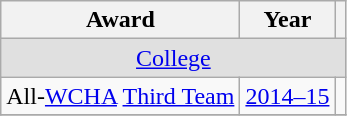<table class="wikitable">
<tr>
<th>Award</th>
<th>Year</th>
<th></th>
</tr>
<tr ALIGN="center" bgcolor="#e0e0e0">
<td colspan="3"><a href='#'>College</a></td>
</tr>
<tr>
<td>All-<a href='#'>WCHA</a> <a href='#'>Third Team</a></td>
<td><a href='#'>2014–15</a></td>
<td></td>
</tr>
<tr>
</tr>
</table>
